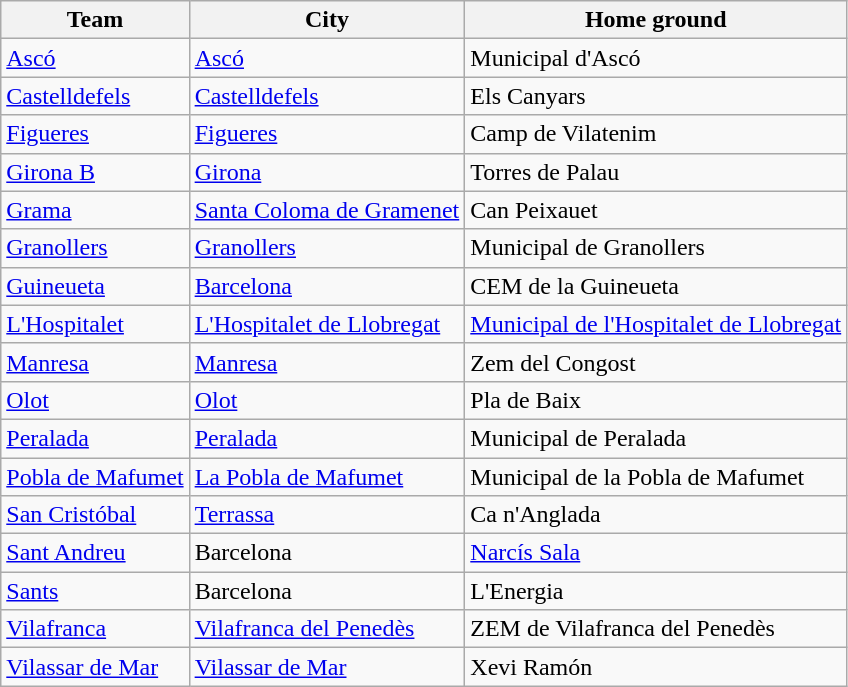<table class="wikitable sortable">
<tr>
<th>Team</th>
<th>City</th>
<th>Home ground</th>
</tr>
<tr>
<td><a href='#'>Ascó</a></td>
<td><a href='#'>Ascó</a></td>
<td>Municipal d'Ascó</td>
</tr>
<tr>
<td><a href='#'>Castelldefels</a></td>
<td><a href='#'>Castelldefels</a></td>
<td>Els Canyars</td>
</tr>
<tr>
<td><a href='#'>Figueres</a></td>
<td><a href='#'>Figueres</a></td>
<td>Camp de Vilatenim</td>
</tr>
<tr>
<td><a href='#'>Girona B</a></td>
<td><a href='#'>Girona</a></td>
<td>Torres de Palau</td>
</tr>
<tr>
<td><a href='#'>Grama</a></td>
<td><a href='#'>Santa Coloma de Gramenet</a></td>
<td>Can Peixauet</td>
</tr>
<tr>
<td><a href='#'>Granollers</a></td>
<td><a href='#'>Granollers</a></td>
<td>Municipal de Granollers</td>
</tr>
<tr>
<td><a href='#'>Guineueta</a></td>
<td><a href='#'>Barcelona</a></td>
<td>CEM de la Guineueta</td>
</tr>
<tr>
<td><a href='#'>L'Hospitalet</a></td>
<td><a href='#'>L'Hospitalet de Llobregat</a></td>
<td><a href='#'>Municipal de l'Hospitalet de Llobregat</a></td>
</tr>
<tr>
<td><a href='#'>Manresa</a></td>
<td><a href='#'>Manresa</a></td>
<td>Zem del Congost</td>
</tr>
<tr>
<td><a href='#'>Olot</a></td>
<td><a href='#'>Olot</a></td>
<td>Pla de Baix</td>
</tr>
<tr>
<td><a href='#'>Peralada</a></td>
<td><a href='#'>Peralada</a></td>
<td>Municipal de Peralada</td>
</tr>
<tr>
<td><a href='#'>Pobla de Mafumet</a></td>
<td><a href='#'>La Pobla de Mafumet</a></td>
<td>Municipal de la Pobla de Mafumet</td>
</tr>
<tr>
<td><a href='#'>San Cristóbal</a></td>
<td><a href='#'>Terrassa</a></td>
<td>Ca n'Anglada</td>
</tr>
<tr>
<td><a href='#'>Sant Andreu</a></td>
<td>Barcelona</td>
<td><a href='#'>Narcís Sala</a></td>
</tr>
<tr>
<td><a href='#'>Sants</a></td>
<td>Barcelona</td>
<td>L'Energia</td>
</tr>
<tr>
<td><a href='#'>Vilafranca</a></td>
<td><a href='#'>Vilafranca del Penedès</a></td>
<td>ZEM de Vilafranca del Penedès</td>
</tr>
<tr>
<td><a href='#'>Vilassar de Mar</a></td>
<td><a href='#'>Vilassar de Mar</a></td>
<td>Xevi Ramón</td>
</tr>
</table>
